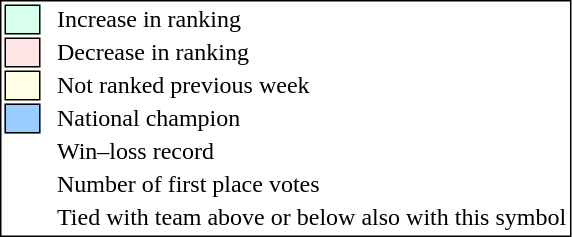<table style="border:1px solid black;">
<tr>
<td style="background:#D8FFEB; width:20px; border:1px solid black;"></td>
<td> </td>
<td>Increase in ranking</td>
</tr>
<tr>
<td style="background:#FFE6E6; width:20px; border:1px solid black;"></td>
<td> </td>
<td>Decrease in ranking</td>
</tr>
<tr>
<td style="background:#FFFFE6; width:20px; border:1px solid black;"></td>
<td> </td>
<td>Not ranked previous week</td>
</tr>
<tr>
<td style="background:#9cf; width:20px; border:1px solid black;"></td>
<td> </td>
<td>National champion</td>
</tr>
<tr>
<td></td>
<td> </td>
<td>Win–loss record</td>
</tr>
<tr>
<td></td>
<td> </td>
<td>Number of first place votes</td>
</tr>
<tr>
<td></td>
<td></td>
<td>Tied with team above or below also with this symbol</td>
</tr>
</table>
